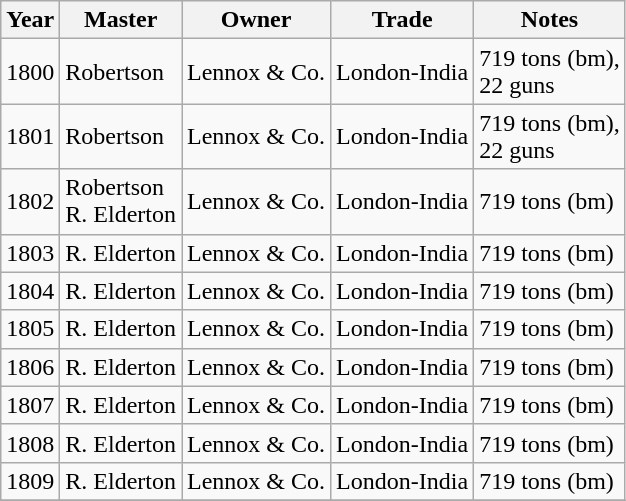<table class="sortable wikitable">
<tr>
<th>Year</th>
<th>Master</th>
<th>Owner</th>
<th>Trade</th>
<th>Notes</th>
</tr>
<tr>
<td>1800</td>
<td>Robertson</td>
<td>Lennox & Co.</td>
<td>London-India</td>
<td>719 tons (bm),<br> 22 guns</td>
</tr>
<tr>
<td>1801</td>
<td>Robertson</td>
<td>Lennox & Co.</td>
<td>London-India</td>
<td>719 tons (bm),<br> 22 guns</td>
</tr>
<tr>
<td>1802</td>
<td>Robertson<br>R. Elderton</td>
<td>Lennox & Co.</td>
<td>London-India</td>
<td>719 tons (bm)</td>
</tr>
<tr>
<td>1803</td>
<td>R. Elderton</td>
<td>Lennox & Co.</td>
<td>London-India</td>
<td>719 tons (bm)</td>
</tr>
<tr>
<td>1804</td>
<td>R. Elderton</td>
<td>Lennox & Co.</td>
<td>London-India</td>
<td>719 tons (bm)</td>
</tr>
<tr>
<td>1805</td>
<td>R. Elderton</td>
<td>Lennox & Co.</td>
<td>London-India</td>
<td>719 tons (bm)</td>
</tr>
<tr>
<td>1806</td>
<td>R. Elderton</td>
<td>Lennox & Co.</td>
<td>London-India</td>
<td>719 tons (bm)</td>
</tr>
<tr>
<td>1807</td>
<td>R. Elderton</td>
<td>Lennox & Co.</td>
<td>London-India</td>
<td>719 tons (bm)</td>
</tr>
<tr>
<td>1808</td>
<td>R. Elderton</td>
<td>Lennox & Co.</td>
<td>London-India</td>
<td>719 tons (bm)</td>
</tr>
<tr>
<td>1809</td>
<td>R. Elderton</td>
<td>Lennox & Co.</td>
<td>London-India</td>
<td>719 tons (bm)</td>
</tr>
<tr>
</tr>
</table>
